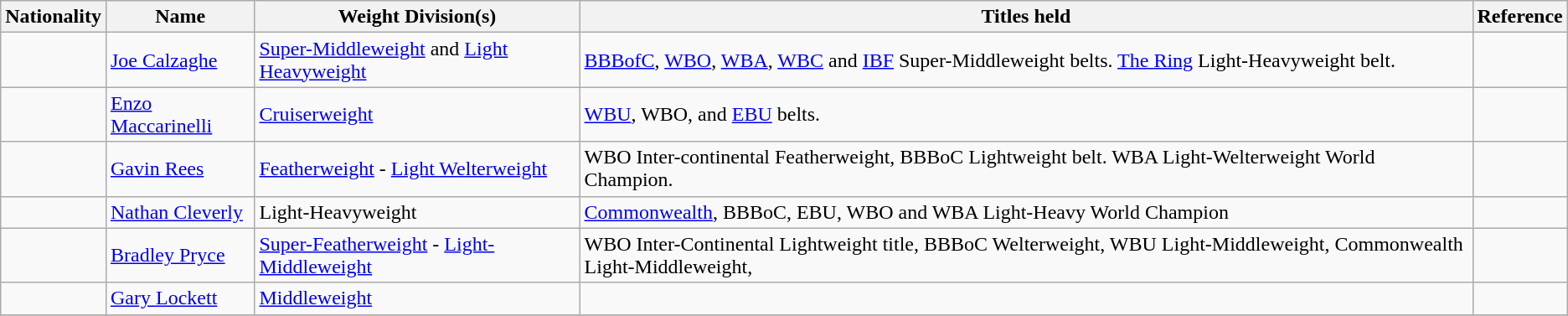<table class="wikitable">
<tr>
<th>Nationality</th>
<th>Name</th>
<th>Weight Division(s)</th>
<th>Titles held</th>
<th>Reference</th>
</tr>
<tr>
<td></td>
<td><a href='#'>Joe Calzaghe</a></td>
<td><a href='#'>Super-Middleweight</a> and <a href='#'>Light Heavyweight</a></td>
<td><a href='#'>BBBofC</a>, <a href='#'>WBO</a>, <a href='#'>WBA</a>, <a href='#'>WBC</a> and <a href='#'>IBF</a> Super-Middleweight belts. <a href='#'>The Ring</a> Light-Heavyweight belt.</td>
<td></td>
</tr>
<tr>
<td> </td>
<td><a href='#'>Enzo Maccarinelli</a></td>
<td><a href='#'>Cruiserweight</a></td>
<td><a href='#'>WBU</a>, WBO, and <a href='#'>EBU</a> belts.</td>
<td></td>
</tr>
<tr>
<td></td>
<td><a href='#'>Gavin Rees</a></td>
<td><a href='#'>Featherweight</a> - <a href='#'>Light Welterweight</a></td>
<td>WBO Inter-continental Featherweight, BBBoC Lightweight belt. WBA Light-Welterweight World Champion.</td>
<td></td>
</tr>
<tr>
<td></td>
<td><a href='#'>Nathan Cleverly</a></td>
<td>Light-Heavyweight</td>
<td><a href='#'>Commonwealth</a>, BBBoC, EBU, WBO and WBA Light-Heavy World Champion</td>
<td></td>
</tr>
<tr>
<td></td>
<td><a href='#'>Bradley Pryce</a></td>
<td><a href='#'>Super-Featherweight</a> - <a href='#'>Light-Middleweight</a></td>
<td>WBO Inter-Continental Lightweight title, BBBoC Welterweight, WBU Light-Middleweight, Commonwealth Light-Middleweight,</td>
<td></td>
</tr>
<tr>
<td></td>
<td><a href='#'>Gary Lockett</a></td>
<td><a href='#'>Middleweight</a></td>
<td></td>
<td></td>
</tr>
<tr>
</tr>
</table>
